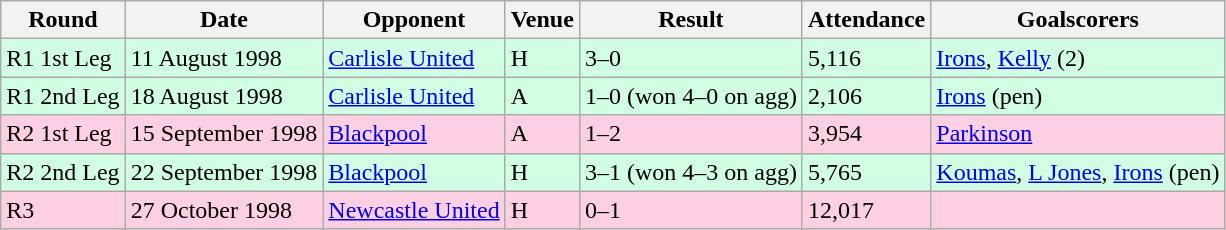<table class="wikitable">
<tr>
<th>Round</th>
<th>Date</th>
<th>Opponent</th>
<th>Venue</th>
<th>Result</th>
<th>Attendance</th>
<th>Goalscorers</th>
</tr>
<tr style="background-color: #d0ffe3;">
<td>R1 1st Leg</td>
<td>11 August 1998</td>
<td><a href='#'>Carlisle United</a></td>
<td>H</td>
<td>3–0</td>
<td>5,116</td>
<td><a href='#'>Irons</a>, <a href='#'>Kelly</a> (2)</td>
</tr>
<tr style="background-color: #d0ffe3;">
<td>R1 2nd Leg</td>
<td>18 August 1998</td>
<td><a href='#'>Carlisle United</a></td>
<td>A</td>
<td>1–0 (won 4–0 on agg)</td>
<td>2,106</td>
<td><a href='#'>Irons</a> (pen)</td>
</tr>
<tr style="background-color: #ffd0e3;">
<td>R2 1st Leg</td>
<td>15 September 1998</td>
<td><a href='#'>Blackpool</a></td>
<td>A</td>
<td>1–2</td>
<td>3,954</td>
<td><a href='#'>Parkinson</a></td>
</tr>
<tr style="background-color: #d0ffe3;">
<td>R2 2nd Leg</td>
<td>22 September 1998</td>
<td><a href='#'>Blackpool</a></td>
<td>H</td>
<td>3–1 (won 4–3 on agg)</td>
<td>5,765</td>
<td><a href='#'>Koumas</a>, <a href='#'>L Jones</a>, <a href='#'>Irons</a> (pen)</td>
</tr>
<tr style="background-color: #ffd0e3;">
<td>R3</td>
<td>27 October 1998</td>
<td><a href='#'>Newcastle United</a></td>
<td>H</td>
<td>0–1</td>
<td>12,017</td>
<td></td>
</tr>
</table>
